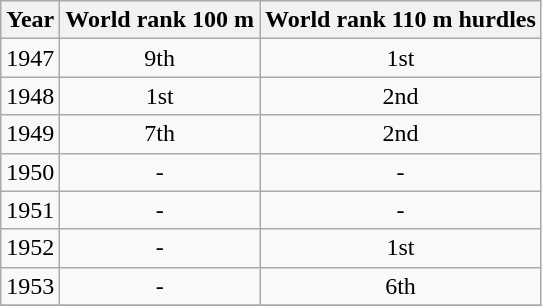<table class=wikitable>
<tr>
<th>Year</th>
<th>World rank 100 m</th>
<th>World rank 110 m hurdles</th>
</tr>
<tr>
<td>1947</td>
<td align="center">9th</td>
<td align="center">1st</td>
</tr>
<tr>
<td>1948</td>
<td align="center">1st</td>
<td align="center">2nd</td>
</tr>
<tr>
<td>1949</td>
<td align="center">7th</td>
<td align="center">2nd</td>
</tr>
<tr>
<td>1950</td>
<td align="center">-</td>
<td align="center">-</td>
</tr>
<tr>
<td>1951</td>
<td align="center">-</td>
<td align="center">-</td>
</tr>
<tr>
<td>1952</td>
<td align="center">-</td>
<td align="center">1st</td>
</tr>
<tr>
<td>1953</td>
<td align="center">-</td>
<td align="center">6th</td>
</tr>
<tr>
</tr>
</table>
